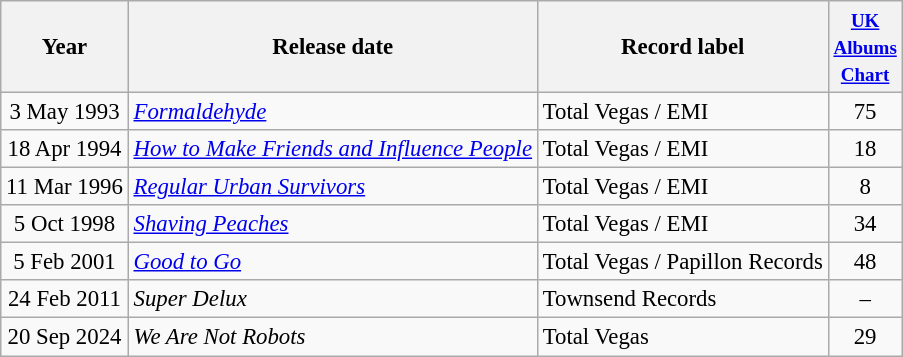<table class="wikitable" style="font-size:95%">
<tr>
<th>Year</th>
<th>Release date</th>
<th>Record label</th>
<th width="35"><small><a href='#'>UK Albums Chart</a></small><br></th>
</tr>
<tr>
<td align=center>3 May 1993</td>
<td align=left><em><a href='#'>Formaldehyde</a></em></td>
<td align=left>Total Vegas / EMI</td>
<td align=center>75</td>
</tr>
<tr>
<td align=center>18 Apr  1994</td>
<td align=left><em><a href='#'>How to Make Friends and Influence People</a></em></td>
<td align=left>Total Vegas / EMI</td>
<td align=center>18</td>
</tr>
<tr>
<td align=center>11 Mar 1996</td>
<td align=left><em><a href='#'>Regular Urban Survivors</a></em></td>
<td align=left>Total Vegas / EMI</td>
<td align=center>8</td>
</tr>
<tr>
<td align=center>5 Oct 1998</td>
<td align=left><em><a href='#'>Shaving Peaches</a></em></td>
<td align=left>Total Vegas / EMI</td>
<td align=center>34</td>
</tr>
<tr>
<td align=center>5 Feb 2001</td>
<td align=left><em><a href='#'>Good to Go</a></em></td>
<td align=left>Total Vegas / Papillon Records</td>
<td align=center>48</td>
</tr>
<tr>
<td align=center>24 Feb 2011</td>
<td align=left><em>Super Delux</em></td>
<td align=left>Townsend Records</td>
<td align=center>–</td>
</tr>
<tr>
<td align=center>20 Sep 2024</td>
<td align=left><em>We Are Not Robots</em></td>
<td align=left>Total Vegas</td>
<td align=center>29</td>
</tr>
</table>
